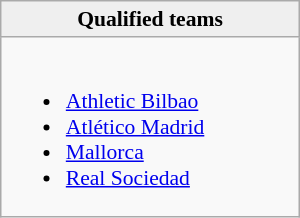<table class="wikitable" style="font-size:90%" width=200>
<tr bgcolor=#efefef align=center>
<td><strong>Qualified teams</strong><br></td>
</tr>
<tr valign=top>
<td><br><ul><li><a href='#'>Athletic Bilbao</a></li><li><a href='#'>Atlético Madrid</a></li><li><a href='#'>Mallorca</a></li><li><a href='#'>Real Sociedad</a></li></ul></td>
</tr>
</table>
